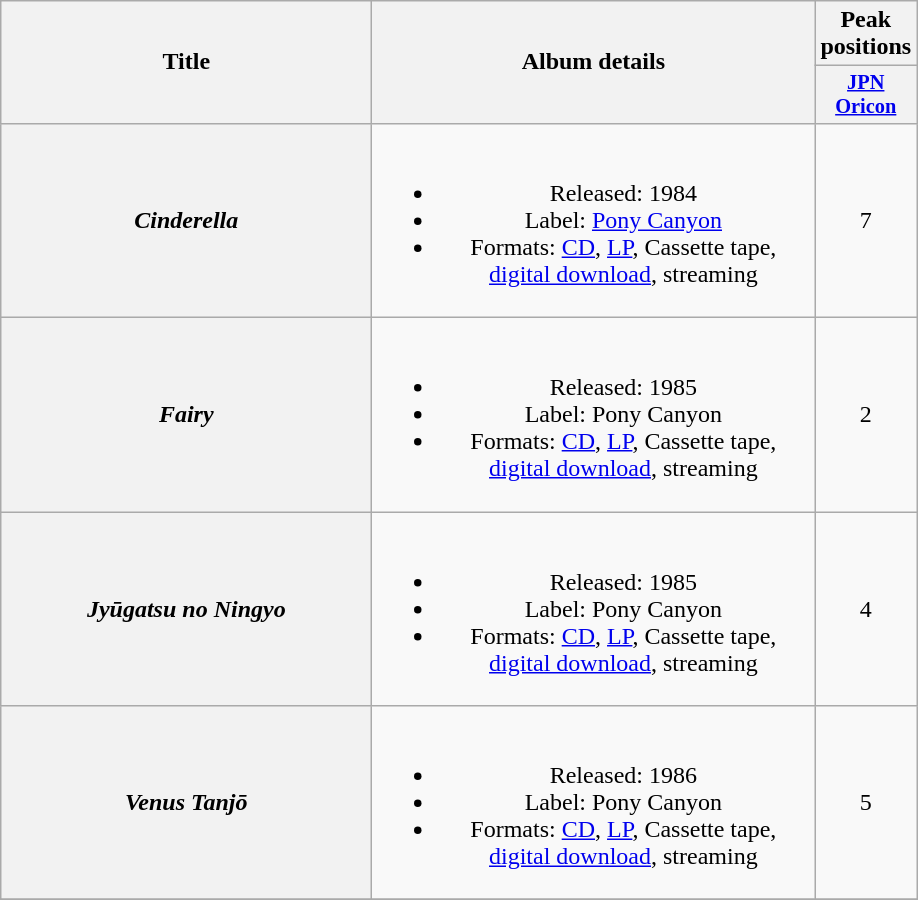<table class="wikitable plainrowheaders" style="text-align:center;">
<tr>
<th style="width:15em;" rowspan="2">Title</th>
<th style="width:18em;" rowspan="2">Album details</th>
<th colspan="1">Peak positions</th>
</tr>
<tr>
<th style="width:3em;font-size:85%"><a href='#'>JPN<br>Oricon</a><br></th>
</tr>
<tr>
<th scope="row"><em>Cinderella</em></th>
<td><br><ul><li>Released: 1984</li><li>Label: <a href='#'>Pony Canyon</a></li><li>Formats: <a href='#'>CD</a>, <a href='#'>LP</a>, Cassette tape, <a href='#'>digital download</a>, streaming</li></ul></td>
<td>7</td>
</tr>
<tr>
<th scope="row"><em>Fairy</em></th>
<td><br><ul><li>Released: 1985</li><li>Label: Pony Canyon</li><li>Formats: <a href='#'>CD</a>, <a href='#'>LP</a>, Cassette tape, <a href='#'>digital download</a>, streaming</li></ul></td>
<td>2</td>
</tr>
<tr>
<th scope="row"><em>Jyūgatsu no Ningyo</em></th>
<td><br><ul><li>Released: 1985</li><li>Label: Pony Canyon</li><li>Formats: <a href='#'>CD</a>, <a href='#'>LP</a>, Cassette tape, <a href='#'>digital download</a>, streaming</li></ul></td>
<td>4</td>
</tr>
<tr>
<th scope="row"><em>Venus Tanjō</em></th>
<td><br><ul><li>Released: 1986</li><li>Label: Pony Canyon</li><li>Formats: <a href='#'>CD</a>, <a href='#'>LP</a>, Cassette tape, <a href='#'>digital download</a>, streaming</li></ul></td>
<td>5</td>
</tr>
<tr>
</tr>
</table>
